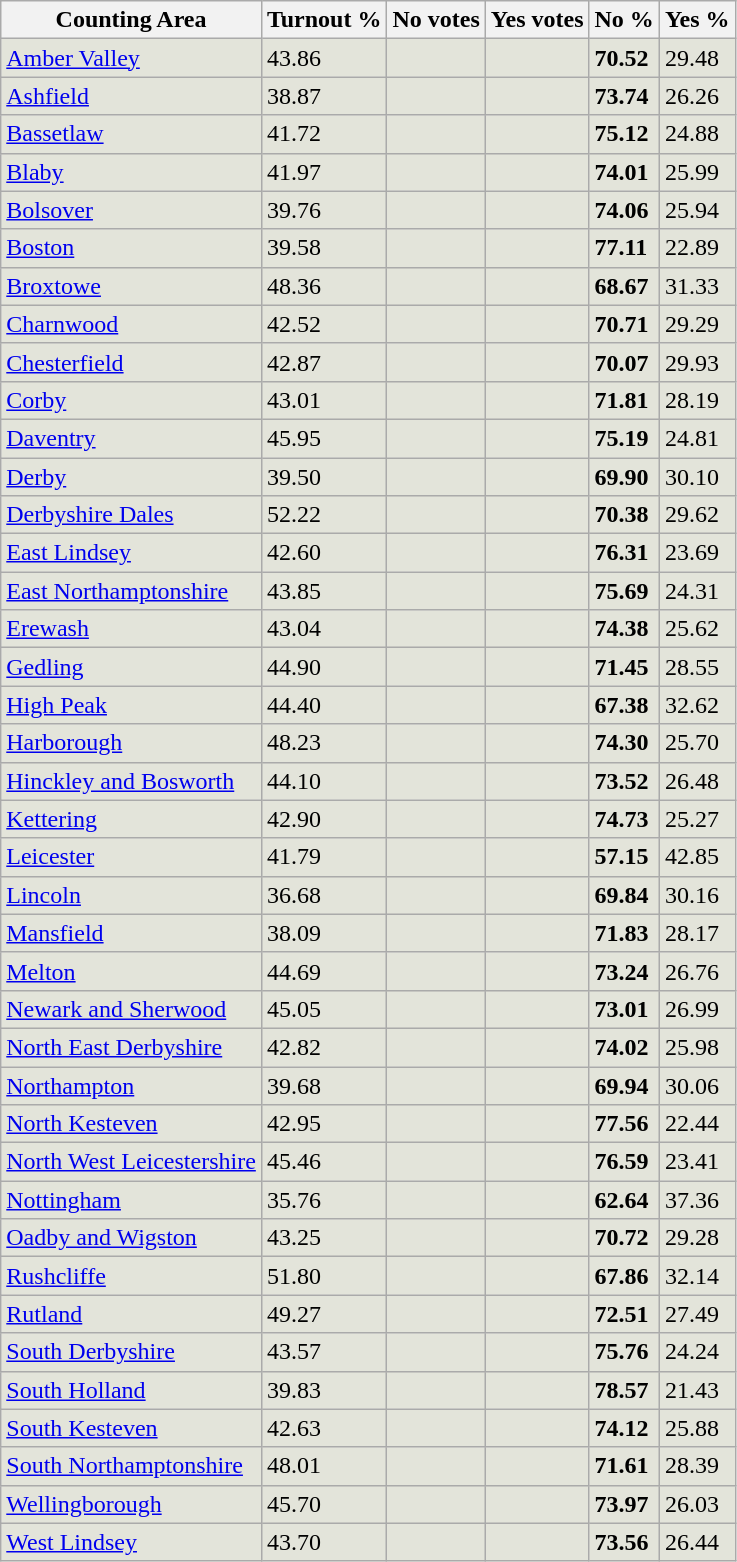<table class="wikitable sortable">
<tr>
<th>Counting Area</th>
<th>Turnout %</th>
<th>No votes</th>
<th>Yes votes</th>
<th>No %</th>
<th>Yes %</th>
</tr>
<tr style="background:#E3E4DA;">
<td><a href='#'>Amber Valley</a></td>
<td>43.86</td>
<td><strong></strong></td>
<td></td>
<td><strong>70.52</strong></td>
<td>29.48</td>
</tr>
<tr style="background:#E3E4DA;">
<td><a href='#'>Ashfield</a></td>
<td>38.87</td>
<td><strong></strong></td>
<td></td>
<td><strong>73.74</strong></td>
<td>26.26</td>
</tr>
<tr style="background:#E3E4DA;">
<td><a href='#'>Bassetlaw</a></td>
<td>41.72</td>
<td><strong></strong></td>
<td></td>
<td><strong>75.12</strong></td>
<td>24.88</td>
</tr>
<tr style="background:#E3E4DA;">
<td><a href='#'>Blaby</a></td>
<td>41.97</td>
<td><strong></strong></td>
<td></td>
<td><strong>74.01</strong></td>
<td>25.99</td>
</tr>
<tr style="background:#E3E4DA;">
<td><a href='#'>Bolsover</a></td>
<td>39.76</td>
<td><strong></strong></td>
<td></td>
<td><strong>74.06</strong></td>
<td>25.94</td>
</tr>
<tr style="background:#E3E4DA;">
<td><a href='#'>Boston</a></td>
<td>39.58</td>
<td><strong></strong></td>
<td></td>
<td><strong>77.11</strong></td>
<td>22.89</td>
</tr>
<tr style="background:#E3E4DA;">
<td><a href='#'>Broxtowe</a></td>
<td>48.36</td>
<td><strong></strong></td>
<td></td>
<td><strong>68.67</strong></td>
<td>31.33</td>
</tr>
<tr style="background:#E3E4DA;">
<td><a href='#'>Charnwood</a></td>
<td>42.52</td>
<td><strong></strong></td>
<td></td>
<td><strong>70.71</strong></td>
<td>29.29</td>
</tr>
<tr style="background:#E3E4DA;">
<td><a href='#'>Chesterfield</a></td>
<td>42.87</td>
<td><strong></strong></td>
<td></td>
<td><strong>70.07</strong></td>
<td>29.93</td>
</tr>
<tr style="background:#E3E4DA;">
<td><a href='#'>Corby</a></td>
<td>43.01</td>
<td><strong></strong></td>
<td></td>
<td><strong>71.81</strong></td>
<td>28.19</td>
</tr>
<tr style="background:#E3E4DA;">
<td><a href='#'>Daventry</a></td>
<td>45.95</td>
<td><strong></strong></td>
<td></td>
<td><strong>75.19</strong></td>
<td>24.81</td>
</tr>
<tr style="background:#E3E4DA;">
<td><a href='#'>Derby</a></td>
<td>39.50</td>
<td><strong></strong></td>
<td></td>
<td><strong>69.90</strong></td>
<td>30.10</td>
</tr>
<tr style="background:#E3E4DA;">
<td><a href='#'>Derbyshire Dales</a></td>
<td>52.22</td>
<td><strong></strong></td>
<td></td>
<td><strong>70.38</strong></td>
<td>29.62</td>
</tr>
<tr style="background:#E3E4DA;">
<td><a href='#'>East Lindsey</a></td>
<td>42.60</td>
<td><strong></strong></td>
<td></td>
<td><strong>76.31</strong></td>
<td>23.69</td>
</tr>
<tr style="background:#E3E4DA;">
<td><a href='#'>East Northamptonshire</a></td>
<td>43.85</td>
<td><strong></strong></td>
<td></td>
<td><strong>75.69</strong></td>
<td>24.31</td>
</tr>
<tr style="background:#E3E4DA;">
<td><a href='#'>Erewash</a></td>
<td>43.04</td>
<td><strong></strong></td>
<td></td>
<td><strong>74.38</strong></td>
<td>25.62</td>
</tr>
<tr style="background:#E3E4DA;">
<td><a href='#'>Gedling</a></td>
<td>44.90</td>
<td><strong></strong></td>
<td></td>
<td><strong>71.45</strong></td>
<td>28.55</td>
</tr>
<tr style="background:#E3E4DA;">
<td><a href='#'>High Peak</a></td>
<td>44.40</td>
<td><strong></strong></td>
<td></td>
<td><strong>67.38</strong></td>
<td>32.62</td>
</tr>
<tr style="background:#E3E4DA;">
<td><a href='#'>Harborough</a></td>
<td>48.23</td>
<td><strong></strong></td>
<td></td>
<td><strong>74.30</strong></td>
<td>25.70</td>
</tr>
<tr style="background:#E3E4DA;">
<td><a href='#'>Hinckley and Bosworth</a></td>
<td>44.10</td>
<td><strong></strong></td>
<td></td>
<td><strong>73.52</strong></td>
<td>26.48</td>
</tr>
<tr style="background:#E3E4DA;">
<td><a href='#'>Kettering</a></td>
<td>42.90</td>
<td><strong></strong></td>
<td></td>
<td><strong>74.73</strong></td>
<td>25.27</td>
</tr>
<tr style="background:#E3E4DA;">
<td><a href='#'>Leicester</a></td>
<td>41.79</td>
<td><strong></strong></td>
<td></td>
<td><strong>57.15</strong></td>
<td>42.85</td>
</tr>
<tr style="background:#E3E4DA;">
<td><a href='#'>Lincoln</a></td>
<td>36.68</td>
<td><strong></strong></td>
<td></td>
<td><strong>69.84</strong></td>
<td>30.16</td>
</tr>
<tr style="background:#E3E4DA;">
<td><a href='#'>Mansfield</a></td>
<td>38.09</td>
<td><strong></strong></td>
<td></td>
<td><strong>71.83</strong></td>
<td>28.17</td>
</tr>
<tr style="background:#E3E4DA;">
<td><a href='#'>Melton</a></td>
<td>44.69</td>
<td><strong></strong></td>
<td></td>
<td><strong>73.24</strong></td>
<td>26.76</td>
</tr>
<tr style="background:#E3E4DA;">
<td><a href='#'>Newark and Sherwood</a></td>
<td>45.05</td>
<td><strong></strong></td>
<td></td>
<td><strong>73.01</strong></td>
<td>26.99</td>
</tr>
<tr style="background:#E3E4DA;">
<td><a href='#'>North East Derbyshire</a></td>
<td>42.82</td>
<td><strong></strong></td>
<td></td>
<td><strong>74.02</strong></td>
<td>25.98</td>
</tr>
<tr style="background:#E3E4DA;">
<td><a href='#'>Northampton</a></td>
<td>39.68</td>
<td><strong></strong></td>
<td></td>
<td><strong>69.94</strong></td>
<td>30.06</td>
</tr>
<tr style="background:#E3E4DA;">
<td><a href='#'>North Kesteven</a></td>
<td>42.95</td>
<td><strong></strong></td>
<td></td>
<td><strong>77.56</strong></td>
<td>22.44</td>
</tr>
<tr style="background:#E3E4DA;">
<td><a href='#'>North West Leicestershire</a></td>
<td>45.46</td>
<td><strong></strong></td>
<td></td>
<td><strong>76.59</strong></td>
<td>23.41</td>
</tr>
<tr style="background:#E3E4DA;">
<td><a href='#'>Nottingham</a></td>
<td>35.76</td>
<td><strong></strong></td>
<td></td>
<td><strong>62.64</strong></td>
<td>37.36</td>
</tr>
<tr style="background:#E3E4DA;">
<td><a href='#'>Oadby and Wigston</a></td>
<td>43.25</td>
<td><strong></strong></td>
<td></td>
<td><strong>70.72</strong></td>
<td>29.28</td>
</tr>
<tr style="background:#E3E4DA;">
<td><a href='#'>Rushcliffe</a></td>
<td>51.80</td>
<td><strong></strong></td>
<td></td>
<td><strong>67.86</strong></td>
<td>32.14</td>
</tr>
<tr style="background:#E3E4DA;">
<td><a href='#'>Rutland</a></td>
<td>49.27</td>
<td><strong></strong></td>
<td></td>
<td><strong>72.51</strong></td>
<td>27.49</td>
</tr>
<tr style="background:#E3E4DA;">
<td><a href='#'>South Derbyshire</a></td>
<td>43.57</td>
<td><strong></strong></td>
<td></td>
<td><strong>75.76</strong></td>
<td>24.24</td>
</tr>
<tr style="background:#E3E4DA;">
<td><a href='#'>South Holland</a></td>
<td>39.83</td>
<td><strong></strong></td>
<td></td>
<td><strong>78.57</strong></td>
<td>21.43</td>
</tr>
<tr style="background:#E3E4DA;">
<td><a href='#'>South Kesteven</a></td>
<td>42.63</td>
<td><strong></strong></td>
<td></td>
<td><strong>74.12</strong></td>
<td>25.88</td>
</tr>
<tr style="background:#E3E4DA;">
<td><a href='#'>South Northamptonshire</a></td>
<td>48.01</td>
<td><strong></strong></td>
<td></td>
<td><strong>71.61</strong></td>
<td>28.39</td>
</tr>
<tr style="background:#E3E4DA;">
<td><a href='#'>Wellingborough</a></td>
<td>45.70</td>
<td><strong></strong></td>
<td></td>
<td><strong>73.97</strong></td>
<td>26.03</td>
</tr>
<tr style="background:#E3E4DA;">
<td><a href='#'>West Lindsey</a></td>
<td>43.70</td>
<td><strong></strong></td>
<td></td>
<td><strong>73.56</strong></td>
<td>26.44</td>
</tr>
</table>
